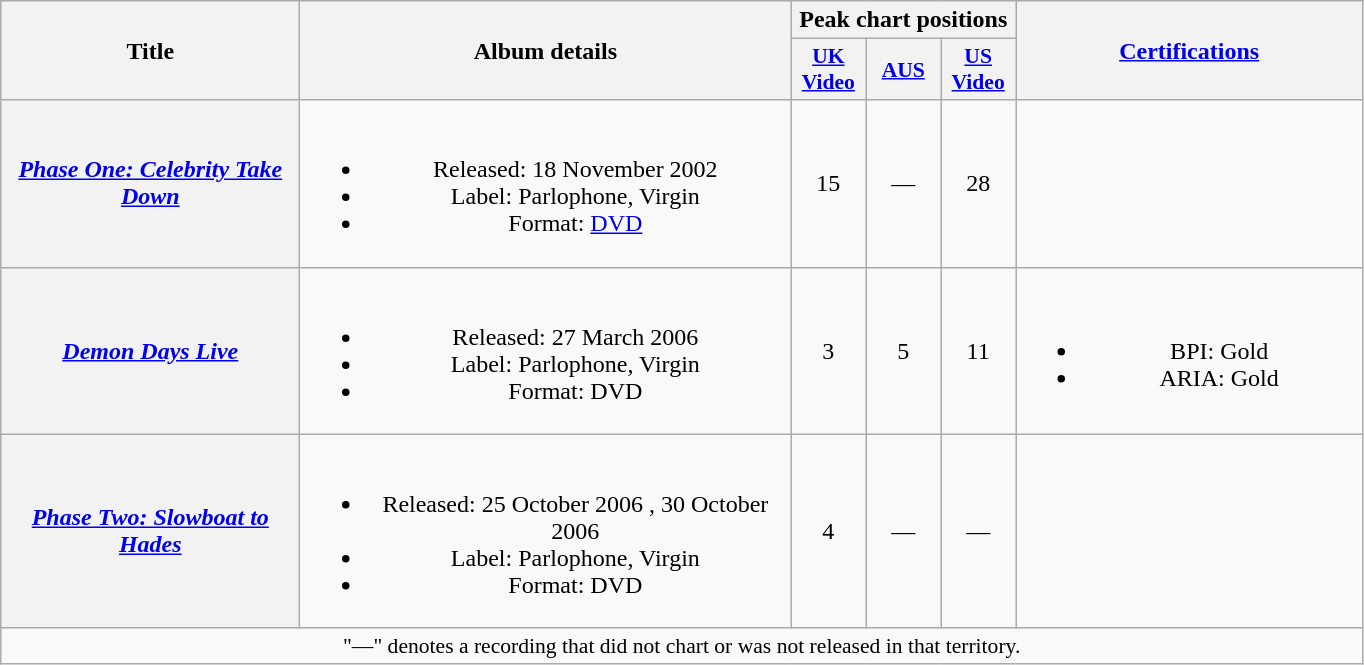<table class="wikitable plainrowheaders" style="text-align:center;">
<tr>
<th scope="col" rowspan="2" style="width:12em;">Title</th>
<th scope="col" rowspan="2" style="width:20em;">Album details</th>
<th scope="col" colspan="3">Peak chart positions</th>
<th scope="col" rowspan="2" style="width:14em;"><a href='#'>Certifications</a></th>
</tr>
<tr>
<th scope="col" style="width:3em;font-size:90%;"><a href='#'>UK<br>Video</a><br></th>
<th scope="col" style="width:3em;font-size:90%;"><a href='#'>AUS</a><br></th>
<th scope="col" style="width:3em;font-size:90%;"><a href='#'>US<br>Video</a><br></th>
</tr>
<tr>
<th scope="row"><em><a href='#'>Phase One: Celebrity Take Down</a></em></th>
<td><br><ul><li>Released: 18 November 2002 </li><li>Label: Parlophone, Virgin</li><li>Format: <a href='#'>DVD</a></li></ul></td>
<td>15</td>
<td>—</td>
<td>28</td>
<td></td>
</tr>
<tr>
<th scope="row"><em><a href='#'>Demon Days Live</a></em></th>
<td><br><ul><li>Released: 27 March 2006 </li><li>Label: Parlophone, Virgin</li><li>Format: DVD</li></ul></td>
<td>3</td>
<td>5</td>
<td>11</td>
<td><br><ul><li>BPI: Gold</li><li>ARIA: Gold</li></ul></td>
</tr>
<tr>
<th scope="row"><em><a href='#'>Phase Two: Slowboat to Hades</a></em></th>
<td><br><ul><li>Released: 25 October 2006 , 30 October 2006 </li><li>Label: Parlophone, Virgin</li><li>Format: DVD</li></ul></td>
<td>4</td>
<td>—</td>
<td>—</td>
<td></td>
</tr>
<tr>
<td colspan="6" style="font-size:90%">"—" denotes a recording that did not chart or was not released in that territory.</td>
</tr>
</table>
